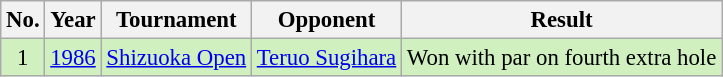<table class="wikitable" style="font-size:95%;">
<tr>
<th>No.</th>
<th>Year</th>
<th>Tournament</th>
<th>Opponent</th>
<th>Result</th>
</tr>
<tr style="background:#D0F0C0;">
<td align=center>1</td>
<td><a href='#'>1986</a></td>
<td><a href='#'>Shizuoka Open</a></td>
<td> <a href='#'>Teruo Sugihara</a></td>
<td>Won with par on fourth extra hole</td>
</tr>
</table>
